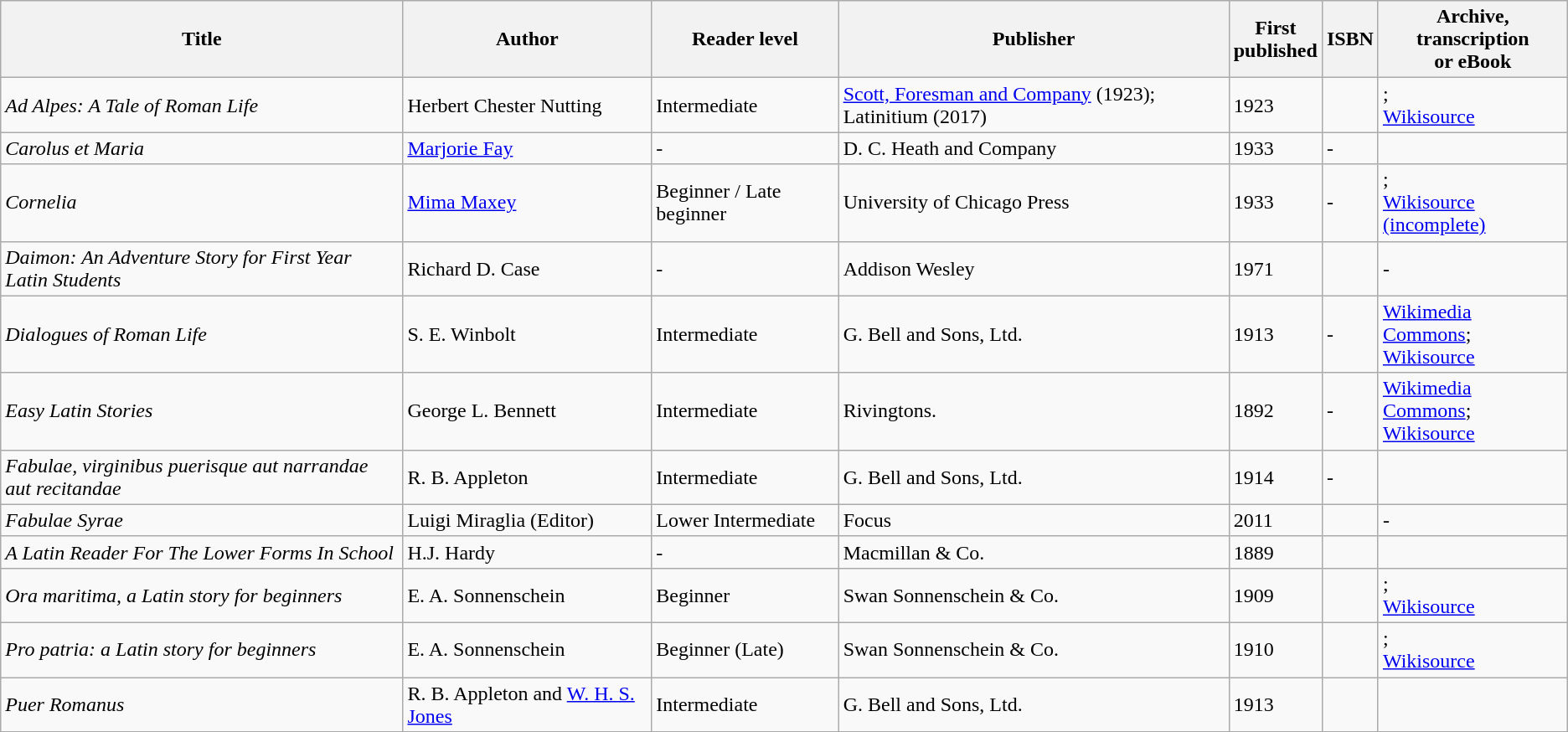<table class="wikitable sortable" border="0">
<tr>
<th scope="col">Title</th>
<th scope="col">Author</th>
<th scope="col">Reader level</th>
<th scope="col" class="unsortable">Publisher</th>
<th scope="col">First<br>published</th>
<th scope="col">ISBN</th>
<th scope="col">Archive,<br>transcription<br>or eBook</th>
</tr>
<tr>
<td><em>Ad Alpes: A Tale of Roman Life</em></td>
<td>Herbert Chester Nutting</td>
<td>Intermediate</td>
<td><a href='#'>Scott, Foresman and Company</a> (1923); Latinitium (2017)</td>
<td>1923</td>
<td></td>
<td>;<br> <a href='#'>Wikisource</a></td>
</tr>
<tr>
<td><em>Carolus et Maria</em></td>
<td><a href='#'>Marjorie Fay</a></td>
<td>-</td>
<td>D. C. Heath and Company</td>
<td>1933</td>
<td>-</td>
<td></td>
</tr>
<tr>
<td><em>Cornelia</em></td>
<td><a href='#'>Mima Maxey</a></td>
<td>Beginner / Late beginner</td>
<td>University of Chicago Press</td>
<td>1933</td>
<td>-</td>
<td>;<br>  <a href='#'>Wikisource (incomplete)</a></td>
</tr>
<tr>
<td><em>Daimon: An Adventure Story for First Year Latin Students </em></td>
<td>Richard D. Case</td>
<td>-</td>
<td>Addison Wesley</td>
<td>1971</td>
<td></td>
<td>-</td>
</tr>
<tr>
<td><em>Dialogues of Roman Life</em></td>
<td>S. E. Winbolt</td>
<td>Intermediate</td>
<td>G. Bell and Sons, Ltd.</td>
<td>1913</td>
<td>-</td>
<td><a href='#'>Wikimedia Commons</a>;<br>  <a href='#'>Wikisource</a></td>
</tr>
<tr>
<td><em>Easy Latin Stories</em></td>
<td>George L. Bennett</td>
<td>Intermediate</td>
<td>Rivingtons.</td>
<td>1892</td>
<td>-</td>
<td><a href='#'>Wikimedia Commons</a>;<br> <a href='#'>Wikisource</a></td>
</tr>
<tr>
<td><em>Fabulae, virginibus puerisque aut narrandae aut recitandae</em></td>
<td>R. B. Appleton</td>
<td>Intermediate</td>
<td>G. Bell and Sons, Ltd.</td>
<td>1914</td>
<td>-</td>
<td></td>
</tr>
<tr>
<td><em>Fabulae Syrae</em></td>
<td>Luigi Miraglia (Editor)</td>
<td>Lower Intermediate</td>
<td>Focus</td>
<td>2011</td>
<td></td>
<td>-</td>
</tr>
<tr>
<td><em>A Latin Reader For The Lower Forms In School</em></td>
<td>H.J. Hardy</td>
<td>-</td>
<td>Macmillan & Co.</td>
<td>1889</td>
<td></td>
<td></td>
</tr>
<tr>
<td><em>Ora maritima, a Latin story for beginners</em></td>
<td>E. A. Sonnenschein</td>
<td>Beginner</td>
<td>Swan Sonnenschein & Co.</td>
<td>1909</td>
<td></td>
<td>;<br>   <a href='#'>Wikisource</a></td>
</tr>
<tr>
<td><em>Pro patria: a Latin story for beginners</em></td>
<td>E. A. Sonnenschein</td>
<td>Beginner (Late)</td>
<td>Swan Sonnenschein & Co.</td>
<td>1910</td>
<td></td>
<td>;<br> <a href='#'>Wikisource</a></td>
</tr>
<tr>
<td><em>Puer Romanus</em></td>
<td>R. B. Appleton and <a href='#'>W. H. S. Jones</a></td>
<td>Intermediate</td>
<td>G. Bell and Sons, Ltd.</td>
<td>1913</td>
<td></td>
<td></td>
</tr>
</table>
